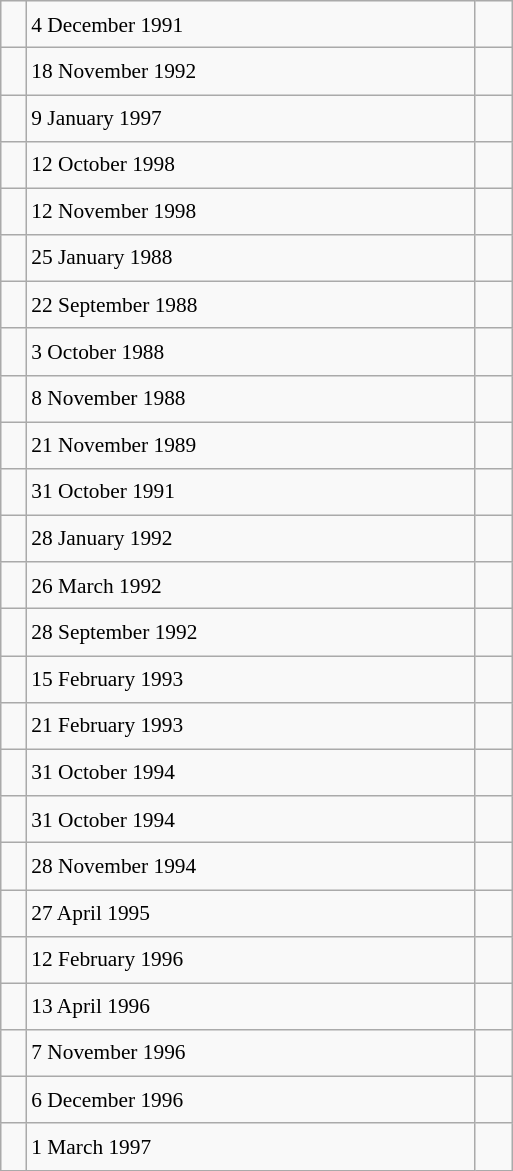<table class="wikitable" style="font-size: 89%; float: left; width: 24em; margin-right: 1em; line-height: 1.65em">
<tr>
<td></td>
<td>4 December 1991</td>
<td><small></small> </td>
</tr>
<tr>
<td></td>
<td>18 November 1992</td>
<td><small></small> </td>
</tr>
<tr>
<td></td>
<td>9 January 1997</td>
<td><small></small> </td>
</tr>
<tr>
<td></td>
<td>12 October 1998</td>
<td><small></small> </td>
</tr>
<tr>
<td></td>
<td>12 November 1998</td>
<td><small></small> </td>
</tr>
<tr>
<td></td>
<td>25 January 1988</td>
<td><small></small> </td>
</tr>
<tr>
<td></td>
<td>22 September 1988</td>
<td><small></small> </td>
</tr>
<tr>
<td></td>
<td>3 October 1988</td>
<td><small></small> </td>
</tr>
<tr>
<td></td>
<td>8 November 1988</td>
<td><small></small> </td>
</tr>
<tr>
<td></td>
<td>21 November 1989</td>
<td><small></small> </td>
</tr>
<tr>
<td></td>
<td>31 October 1991</td>
<td><small></small> </td>
</tr>
<tr>
<td></td>
<td>28 January 1992</td>
<td><small></small> </td>
</tr>
<tr>
<td></td>
<td>26 March 1992</td>
<td><small></small> </td>
</tr>
<tr>
<td></td>
<td>28 September 1992</td>
<td><small></small> </td>
</tr>
<tr>
<td></td>
<td>15 February 1993</td>
<td><small></small> </td>
</tr>
<tr>
<td></td>
<td>21 February 1993</td>
<td><small></small> </td>
</tr>
<tr>
<td></td>
<td>31 October 1994</td>
<td><small></small> </td>
</tr>
<tr>
<td></td>
<td>31 October 1994</td>
<td><small></small> </td>
</tr>
<tr>
<td></td>
<td>28 November 1994</td>
<td><small></small> </td>
</tr>
<tr>
<td></td>
<td>27 April 1995</td>
<td><small></small> </td>
</tr>
<tr>
<td></td>
<td>12 February 1996</td>
<td><small></small> </td>
</tr>
<tr>
<td></td>
<td>13 April 1996</td>
<td><small></small> </td>
</tr>
<tr>
<td></td>
<td>7 November 1996</td>
<td><small></small> </td>
</tr>
<tr>
<td></td>
<td>6 December 1996</td>
<td><small></small> </td>
</tr>
<tr>
<td></td>
<td>1 March 1997</td>
<td><small></small> </td>
</tr>
</table>
